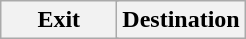<table class="wikitable">
<tr>
<th style="width:70px" colspan="2">Exit</th>
<th>Destination</th>
</tr>
</table>
